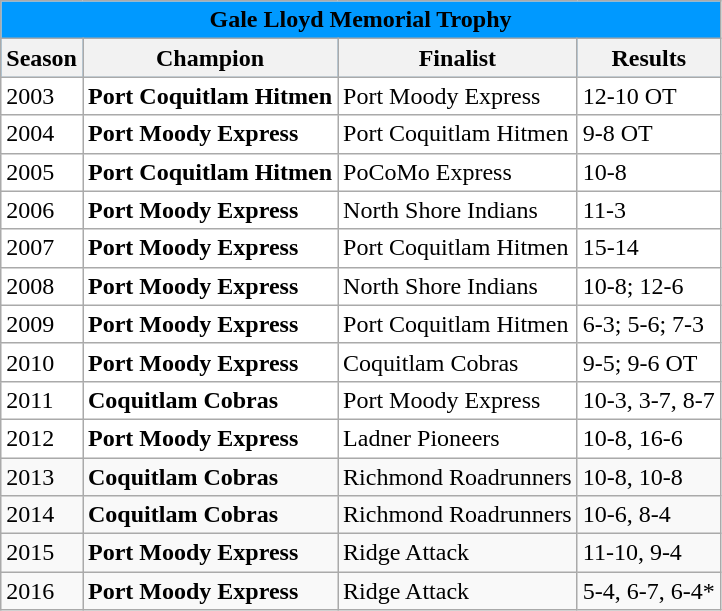<table class="wikitable">
<tr bgcolor="#0099FF">
<td colspan="4" align="center"><strong>Gale Lloyd Memorial Trophy</strong></td>
</tr>
<tr bgcolor="0099FF">
<th>Season</th>
<th>Champion</th>
<th>Finalist</th>
<th>Results</th>
</tr>
<tr align="left" bgcolor="#ffffff">
<td align="left">2003</td>
<td><strong>Port Coquitlam Hitmen</strong></td>
<td>Port Moody Express</td>
<td>12-10 OT</td>
</tr>
<tr align="left" bgcolor="#ffffff">
<td align="left">2004</td>
<td><strong>Port Moody Express</strong></td>
<td>Port Coquitlam Hitmen</td>
<td>9-8 OT</td>
</tr>
<tr align="left" bgcolor="#ffffff">
<td align="left">2005</td>
<td><strong>Port Coquitlam Hitmen</strong></td>
<td>PoCoMo Express</td>
<td>10-8</td>
</tr>
<tr align="left" bgcolor="#ffffff">
<td align="left">2006</td>
<td><strong>Port Moody Express</strong></td>
<td>North Shore Indians</td>
<td>11-3</td>
</tr>
<tr align="left" bgcolor="#ffffff">
<td align="left">2007</td>
<td><strong>Port Moody Express</strong></td>
<td>Port Coquitlam Hitmen</td>
<td>15-14</td>
</tr>
<tr align="left" bgcolor="#ffffff">
<td align="left">2008</td>
<td><strong>Port Moody Express</strong></td>
<td>North Shore Indians</td>
<td>10-8; 12-6</td>
</tr>
<tr align="left" bgcolor="#ffffff">
<td align="left">2009</td>
<td><strong>Port Moody Express</strong></td>
<td>Port Coquitlam Hitmen</td>
<td>6-3; 5-6; 7-3</td>
</tr>
<tr align="left" bgcolor="#ffffff">
<td align="left">2010</td>
<td><strong>Port Moody Express</strong></td>
<td>Coquitlam Cobras</td>
<td>9-5; 9-6 OT</td>
</tr>
<tr align="left" bgcolor="#ffffff">
<td align="left">2011</td>
<td><strong>Coquitlam Cobras</strong></td>
<td>Port Moody Express</td>
<td>10-3, 3-7, 8-7</td>
</tr>
<tr align="left" bgcolor="#ffffff">
<td align="left">2012</td>
<td><strong>Port Moody Express</strong></td>
<td>Ladner Pioneers</td>
<td>10-8, 16-6</td>
</tr>
<tr>
<td>2013</td>
<td><strong>Coquitlam Cobras</strong></td>
<td>Richmond Roadrunners</td>
<td>10-8, 10-8</td>
</tr>
<tr>
<td>2014</td>
<td><strong>Coquitlam Cobras</strong></td>
<td>Richmond Roadrunners</td>
<td>10-6, 8-4</td>
</tr>
<tr>
<td>2015</td>
<td><strong>Port Moody Express</strong></td>
<td>Ridge Attack</td>
<td>11-10, 9-4</td>
</tr>
<tr>
<td>2016</td>
<td><strong>Port Moody Express</strong></td>
<td>Ridge Attack</td>
<td>5-4, 6-7, 6-4*</td>
</tr>
</table>
